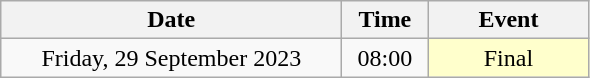<table class = "wikitable" style="text-align:center;">
<tr>
<th width=220>Date</th>
<th width=50>Time</th>
<th width=100>Event</th>
</tr>
<tr>
<td>Friday, 29 September 2023</td>
<td>08:00</td>
<td bgcolor=ffffcc>Final</td>
</tr>
</table>
